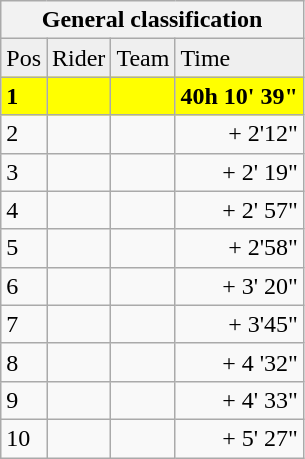<table class="wikitable">
<tr>
<th colspan=4>General classification</th>
</tr>
<tr bgcolor=#efefef>
<td>Pos</td>
<td>Rider</td>
<td>Team</td>
<td>Time</td>
</tr>
<tr bgcolor=Yellow>
<td><strong>1</strong></td>
<td><strong> </strong></td>
<td><strong></strong></td>
<td align="right"><strong>40h 10' 39"</strong></td>
</tr>
<tr>
<td>2</td>
<td></td>
<td></td>
<td align="right">+ 2'12"</td>
</tr>
<tr>
<td>3</td>
<td></td>
<td></td>
<td align="right">+ 2' 19"</td>
</tr>
<tr>
<td>4</td>
<td></td>
<td></td>
<td align="right">+ 2' 57"</td>
</tr>
<tr>
<td>5</td>
<td></td>
<td></td>
<td align="right">+ 2'58"</td>
</tr>
<tr>
<td>6</td>
<td></td>
<td></td>
<td align="right">+ 3' 20"</td>
</tr>
<tr>
<td>7</td>
<td></td>
<td></td>
<td align="right">+ 3'45"</td>
</tr>
<tr>
<td>8</td>
<td></td>
<td></td>
<td align="right">+ 4 '32"</td>
</tr>
<tr>
<td>9</td>
<td></td>
<td></td>
<td align="right">+ 4' 33"</td>
</tr>
<tr>
<td>10</td>
<td></td>
<td></td>
<td align="right">+ 5' 27"</td>
</tr>
</table>
